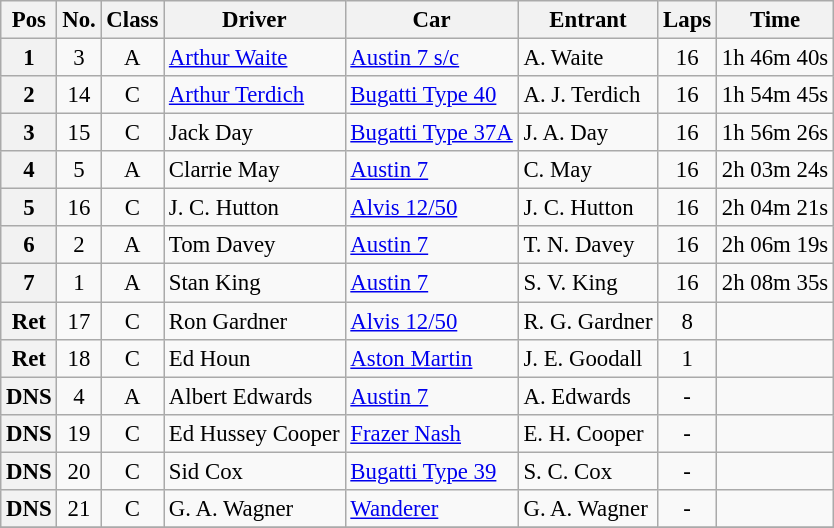<table class="wikitable" style="font-size: 95%;">
<tr>
<th>Pos</th>
<th>No.</th>
<th>Class</th>
<th>Driver</th>
<th>Car</th>
<th>Entrant</th>
<th>Laps</th>
<th>Time</th>
</tr>
<tr>
<th>1</th>
<td align="center">3</td>
<td align="center">A</td>
<td> <a href='#'>Arthur Waite</a></td>
<td><a href='#'>Austin 7 s/c</a></td>
<td>A. Waite</td>
<td align="center">16</td>
<td>1h 46m 40s</td>
</tr>
<tr>
<th>2</th>
<td align="center">14</td>
<td align="center">C</td>
<td> <a href='#'>Arthur Terdich</a></td>
<td><a href='#'>Bugatti Type 40</a></td>
<td>A. J. Terdich</td>
<td align="center">16</td>
<td>1h 54m 45s</td>
</tr>
<tr>
<th>3</th>
<td align="center">15</td>
<td align="center">C</td>
<td>Jack Day</td>
<td><a href='#'>Bugatti Type 37A</a></td>
<td>J. A. Day</td>
<td align="center">16</td>
<td>1h 56m 26s</td>
</tr>
<tr>
<th>4</th>
<td align="center">5</td>
<td align="center">A</td>
<td>Clarrie May</td>
<td><a href='#'>Austin 7</a></td>
<td>C. May</td>
<td align="center">16</td>
<td>2h 03m 24s</td>
</tr>
<tr>
<th>5</th>
<td align="center">16</td>
<td align="center">C</td>
<td>J. C. Hutton</td>
<td><a href='#'>Alvis 12/50</a></td>
<td>J. C. Hutton</td>
<td align="center">16</td>
<td>2h 04m 21s</td>
</tr>
<tr>
<th>6</th>
<td align="center">2</td>
<td align="center">A</td>
<td>Tom Davey</td>
<td><a href='#'>Austin 7</a></td>
<td>T. N. Davey</td>
<td align="center">16</td>
<td>2h 06m 19s</td>
</tr>
<tr>
<th>7</th>
<td align="center">1</td>
<td align="center">A</td>
<td>Stan King</td>
<td><a href='#'>Austin 7</a></td>
<td>S. V. King</td>
<td align="center">16</td>
<td>2h 08m 35s</td>
</tr>
<tr>
<th>Ret</th>
<td align="center">17</td>
<td align="center">C</td>
<td>Ron Gardner</td>
<td><a href='#'>Alvis 12/50</a></td>
<td>R. G. Gardner</td>
<td align="center">8</td>
<td></td>
</tr>
<tr>
<th>Ret</th>
<td align="center">18</td>
<td align="center">C</td>
<td>Ed Houn</td>
<td><a href='#'>Aston Martin</a></td>
<td>J. E. Goodall</td>
<td align="center">1</td>
<td></td>
</tr>
<tr>
<th>DNS</th>
<td align="center">4</td>
<td align="center">A</td>
<td>Albert Edwards</td>
<td><a href='#'>Austin 7</a></td>
<td>A. Edwards</td>
<td align="center">-</td>
<td></td>
</tr>
<tr>
<th>DNS</th>
<td align="center">19</td>
<td align="center">C</td>
<td>Ed Hussey Cooper</td>
<td><a href='#'>Frazer Nash</a></td>
<td>E. H. Cooper</td>
<td align="center">-</td>
<td></td>
</tr>
<tr>
<th>DNS</th>
<td align="center">20</td>
<td align="center">C</td>
<td>Sid Cox</td>
<td><a href='#'>Bugatti Type 39</a></td>
<td>S. C. Cox</td>
<td align="center">-</td>
<td></td>
</tr>
<tr>
<th>DNS</th>
<td align="center">21</td>
<td align="center">C</td>
<td>G. A. Wagner</td>
<td><a href='#'>Wanderer</a></td>
<td>G. A. Wagner</td>
<td align="center">-</td>
<td></td>
</tr>
<tr>
</tr>
</table>
